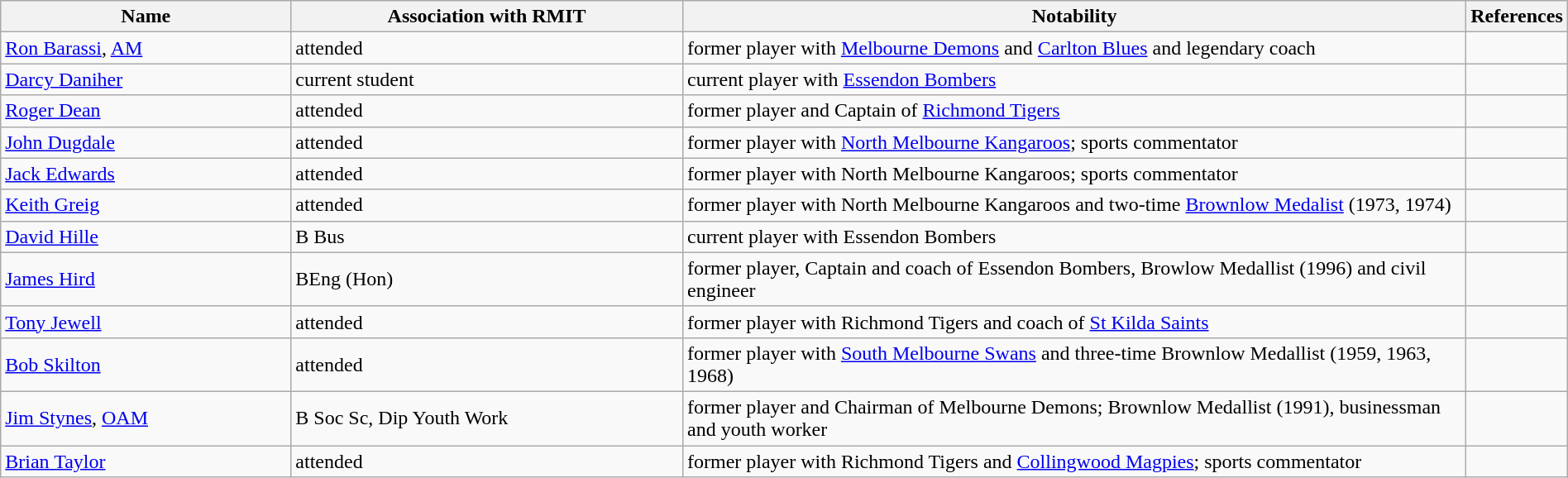<table class="wikitable sortable" style="width:100%">
<tr>
<th style="width:*;">Name</th>
<th style="width:25%;">Association with RMIT</th>
<th style="width:50%;">Notability</th>
<th style="width:5%;" class="unsortable">References</th>
</tr>
<tr>
<td><a href='#'>Ron Barassi</a>, <a href='#'>AM</a></td>
<td>attended</td>
<td>former player with <a href='#'>Melbourne Demons</a> and <a href='#'>Carlton Blues</a> and legendary coach</td>
<td></td>
</tr>
<tr>
<td><a href='#'>Darcy Daniher</a></td>
<td>current student</td>
<td>current player with <a href='#'>Essendon Bombers</a></td>
<td></td>
</tr>
<tr>
<td><a href='#'>Roger Dean</a></td>
<td>attended</td>
<td>former player and Captain of <a href='#'>Richmond Tigers</a></td>
<td></td>
</tr>
<tr>
<td><a href='#'>John Dugdale</a></td>
<td>attended</td>
<td>former player with <a href='#'>North Melbourne Kangaroos</a>; sports commentator</td>
<td></td>
</tr>
<tr>
<td><a href='#'>Jack Edwards</a></td>
<td>attended</td>
<td>former player with North Melbourne Kangaroos; sports commentator</td>
<td></td>
</tr>
<tr>
<td><a href='#'>Keith Greig</a></td>
<td>attended</td>
<td>former player with North Melbourne Kangaroos and two-time <a href='#'>Brownlow Medalist</a> (1973, 1974)</td>
<td></td>
</tr>
<tr>
<td><a href='#'>David Hille</a></td>
<td>B Bus</td>
<td>current player with Essendon Bombers</td>
<td></td>
</tr>
<tr>
<td><a href='#'>James Hird</a></td>
<td>BEng (Hon)</td>
<td>former player, Captain and coach of Essendon Bombers, Browlow Medallist (1996) and civil engineer</td>
<td></td>
</tr>
<tr>
<td><a href='#'>Tony Jewell</a></td>
<td>attended</td>
<td>former player with Richmond Tigers and coach of <a href='#'>St Kilda Saints</a></td>
<td></td>
</tr>
<tr>
<td><a href='#'>Bob Skilton</a></td>
<td>attended</td>
<td>former player with <a href='#'>South Melbourne Swans</a> and three-time Brownlow Medallist (1959, 1963, 1968)</td>
<td></td>
</tr>
<tr>
<td><a href='#'>Jim Stynes</a>, <a href='#'>OAM</a></td>
<td>B Soc Sc, Dip Youth Work</td>
<td>former player and Chairman of Melbourne Demons; Brownlow Medallist (1991), businessman and youth worker</td>
<td></td>
</tr>
<tr>
<td><a href='#'>Brian Taylor</a></td>
<td>attended</td>
<td>former player with Richmond Tigers and <a href='#'>Collingwood Magpies</a>; sports commentator</td>
<td></td>
</tr>
</table>
